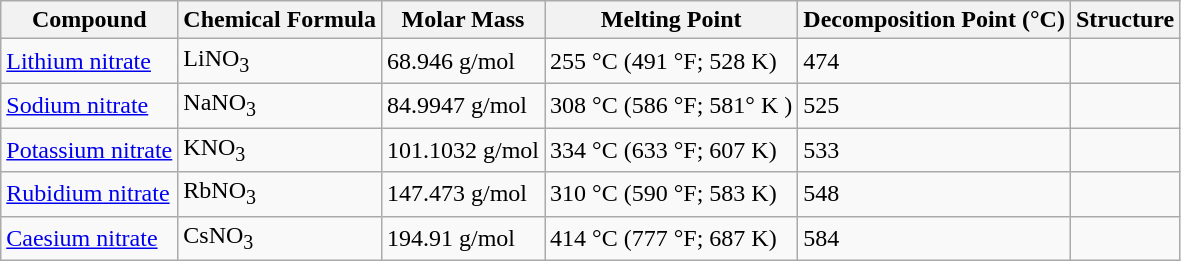<table class="wikitable">
<tr>
<th>Compound</th>
<th>Chemical Formula</th>
<th>Molar Mass</th>
<th>Melting Point</th>
<th>Decomposition Point (°C)</th>
<th>Structure</th>
</tr>
<tr>
<td><a href='#'>Lithium nitrate</a></td>
<td>LiNO<sub>3</sub></td>
<td>68.946 g/mol</td>
<td>255 °C (491 °F; 528 K)</td>
<td>474</td>
<td></td>
</tr>
<tr>
<td><a href='#'>Sodium nitrate</a></td>
<td>NaNO<sub>3</sub></td>
<td>84.9947 g/mol</td>
<td>308 °C (586 °F; 581° K )</td>
<td>525</td>
<td></td>
</tr>
<tr>
<td><a href='#'>Potassium nitrate</a></td>
<td>KNO<sub>3</sub></td>
<td>101.1032 g/mol</td>
<td>334 °C (633 °F; 607 K)</td>
<td>533</td>
<td></td>
</tr>
<tr>
<td><a href='#'>Rubidium nitrate</a></td>
<td>RbNO<sub>3</sub></td>
<td>147.473 g/mol</td>
<td>310 °C (590 °F; 583 K)</td>
<td>548</td>
<td></td>
</tr>
<tr>
<td><a href='#'>Caesium nitrate</a></td>
<td>CsNO<sub>3</sub></td>
<td>194.91 g/mol</td>
<td>414 °C (777 °F; 687 K)</td>
<td>584</td>
<td></td>
</tr>
</table>
